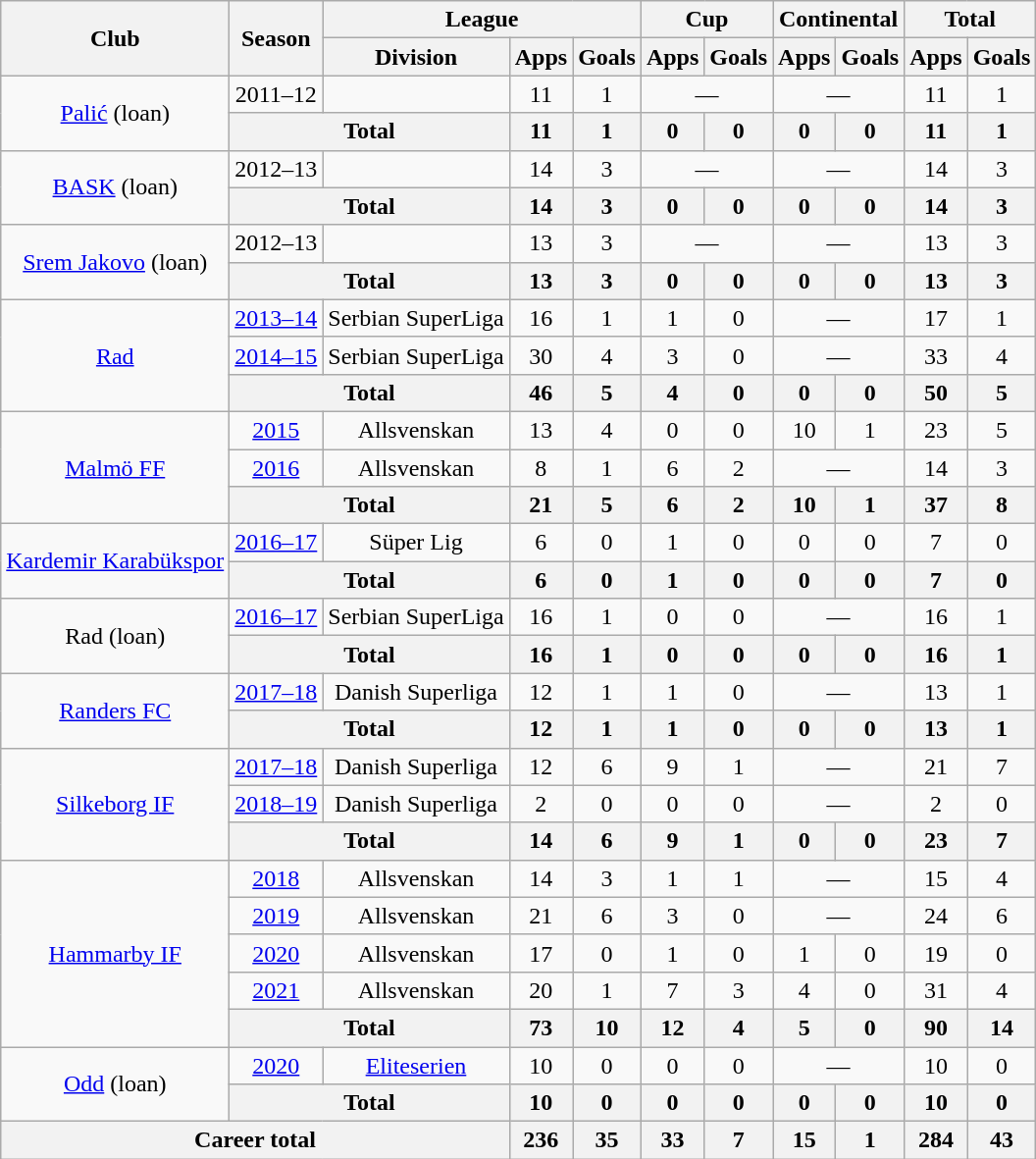<table class="wikitable" style="text-align:center;">
<tr>
<th rowspan="2">Club</th>
<th rowspan="2">Season</th>
<th colspan="3">League</th>
<th colspan="2">Cup</th>
<th colspan="2">Continental</th>
<th colspan="2">Total</th>
</tr>
<tr>
<th>Division</th>
<th>Apps</th>
<th>Goals</th>
<th>Apps</th>
<th>Goals</th>
<th>Apps</th>
<th>Goals</th>
<th>Apps</th>
<th>Goals</th>
</tr>
<tr>
<td rowspan="2"><a href='#'>Palić</a> (loan)</td>
<td>2011–12</td>
<td></td>
<td>11</td>
<td>1</td>
<td colspan="2">—</td>
<td colspan="2">—</td>
<td>11</td>
<td>1</td>
</tr>
<tr>
<th colspan="2">Total</th>
<th>11</th>
<th>1</th>
<th>0</th>
<th>0</th>
<th>0</th>
<th>0</th>
<th>11</th>
<th>1</th>
</tr>
<tr>
<td rowspan="2"><a href='#'>BASK</a> (loan)</td>
<td>2012–13</td>
<td></td>
<td>14</td>
<td>3</td>
<td colspan="2">—</td>
<td colspan="2">—</td>
<td>14</td>
<td>3</td>
</tr>
<tr>
<th colspan="2">Total</th>
<th>14</th>
<th>3</th>
<th>0</th>
<th>0</th>
<th>0</th>
<th>0</th>
<th>14</th>
<th>3</th>
</tr>
<tr>
<td rowspan="2"><a href='#'>Srem Jakovo</a> (loan)</td>
<td>2012–13</td>
<td></td>
<td>13</td>
<td>3</td>
<td colspan="2">—</td>
<td colspan="2">—</td>
<td>13</td>
<td>3</td>
</tr>
<tr>
<th colspan="2">Total</th>
<th>13</th>
<th>3</th>
<th>0</th>
<th>0</th>
<th>0</th>
<th>0</th>
<th>13</th>
<th>3</th>
</tr>
<tr>
<td rowspan="3"><a href='#'>Rad</a></td>
<td><a href='#'>2013–14</a></td>
<td>Serbian SuperLiga</td>
<td>16</td>
<td>1</td>
<td>1</td>
<td>0</td>
<td colspan="2">—</td>
<td>17</td>
<td>1</td>
</tr>
<tr>
<td><a href='#'>2014–15</a></td>
<td>Serbian SuperLiga</td>
<td>30</td>
<td>4</td>
<td>3</td>
<td>0</td>
<td colspan="2">—</td>
<td>33</td>
<td>4</td>
</tr>
<tr>
<th colspan="2">Total</th>
<th>46</th>
<th>5</th>
<th>4</th>
<th>0</th>
<th>0</th>
<th>0</th>
<th>50</th>
<th>5</th>
</tr>
<tr>
<td rowspan="3"><a href='#'>Malmö FF</a></td>
<td><a href='#'>2015</a></td>
<td>Allsvenskan</td>
<td>13</td>
<td>4</td>
<td>0</td>
<td>0</td>
<td>10</td>
<td>1</td>
<td>23</td>
<td>5</td>
</tr>
<tr>
<td><a href='#'>2016</a></td>
<td>Allsvenskan</td>
<td>8</td>
<td>1</td>
<td>6</td>
<td>2</td>
<td colspan="2">—</td>
<td>14</td>
<td>3</td>
</tr>
<tr>
<th colspan="2">Total</th>
<th>21</th>
<th>5</th>
<th>6</th>
<th>2</th>
<th>10</th>
<th>1</th>
<th>37</th>
<th>8</th>
</tr>
<tr>
<td rowspan="2"><a href='#'>Kardemir Karabükspor</a></td>
<td><a href='#'>2016–17</a></td>
<td>Süper Lig</td>
<td>6</td>
<td>0</td>
<td>1</td>
<td>0</td>
<td>0</td>
<td>0</td>
<td>7</td>
<td>0</td>
</tr>
<tr>
<th colspan="2">Total</th>
<th>6</th>
<th>0</th>
<th>1</th>
<th>0</th>
<th>0</th>
<th>0</th>
<th>7</th>
<th>0</th>
</tr>
<tr>
<td rowspan=2>Rad (loan)</td>
<td><a href='#'>2016–17</a></td>
<td>Serbian SuperLiga</td>
<td>16</td>
<td>1</td>
<td>0</td>
<td>0</td>
<td colspan="2">—</td>
<td>16</td>
<td>1</td>
</tr>
<tr>
<th colspan="2">Total</th>
<th>16</th>
<th>1</th>
<th>0</th>
<th>0</th>
<th>0</th>
<th>0</th>
<th>16</th>
<th>1</th>
</tr>
<tr>
<td rowspan=2><a href='#'>Randers FC</a></td>
<td><a href='#'>2017–18</a></td>
<td>Danish Superliga</td>
<td>12</td>
<td>1</td>
<td>1</td>
<td>0</td>
<td colspan="2">—</td>
<td>13</td>
<td>1</td>
</tr>
<tr>
<th colspan="2">Total</th>
<th>12</th>
<th>1</th>
<th>1</th>
<th>0</th>
<th>0</th>
<th>0</th>
<th>13</th>
<th>1</th>
</tr>
<tr>
<td rowspan=3><a href='#'>Silkeborg IF</a></td>
<td><a href='#'>2017–18</a></td>
<td>Danish Superliga</td>
<td>12</td>
<td>6</td>
<td>9</td>
<td>1</td>
<td colspan="2">—</td>
<td>21</td>
<td>7</td>
</tr>
<tr>
<td><a href='#'>2018–19</a></td>
<td>Danish Superliga</td>
<td>2</td>
<td>0</td>
<td>0</td>
<td>0</td>
<td colspan="2">—</td>
<td>2</td>
<td>0</td>
</tr>
<tr>
<th colspan="2">Total</th>
<th>14</th>
<th>6</th>
<th>9</th>
<th>1</th>
<th>0</th>
<th>0</th>
<th>23</th>
<th>7</th>
</tr>
<tr>
<td rowspan=5><a href='#'>Hammarby IF</a></td>
<td><a href='#'>2018</a></td>
<td>Allsvenskan</td>
<td>14</td>
<td>3</td>
<td>1</td>
<td>1</td>
<td colspan="2">—</td>
<td>15</td>
<td>4</td>
</tr>
<tr>
<td><a href='#'>2019</a></td>
<td>Allsvenskan</td>
<td>21</td>
<td>6</td>
<td>3</td>
<td>0</td>
<td colspan="2">—</td>
<td>24</td>
<td>6</td>
</tr>
<tr>
<td><a href='#'>2020</a></td>
<td>Allsvenskan</td>
<td>17</td>
<td>0</td>
<td>1</td>
<td>0</td>
<td>1</td>
<td>0</td>
<td>19</td>
<td>0</td>
</tr>
<tr>
<td><a href='#'>2021</a></td>
<td>Allsvenskan</td>
<td>20</td>
<td>1</td>
<td>7</td>
<td>3</td>
<td>4</td>
<td>0</td>
<td>31</td>
<td>4</td>
</tr>
<tr>
<th colspan="2">Total</th>
<th>73</th>
<th>10</th>
<th>12</th>
<th>4</th>
<th>5</th>
<th>0</th>
<th>90</th>
<th>14</th>
</tr>
<tr>
<td rowspan=2><a href='#'>Odd</a> (loan)</td>
<td><a href='#'>2020</a></td>
<td><a href='#'>Eliteserien</a></td>
<td>10</td>
<td>0</td>
<td>0</td>
<td>0</td>
<td colspan="2">—</td>
<td>10</td>
<td>0</td>
</tr>
<tr>
<th colspan="2">Total</th>
<th>10</th>
<th>0</th>
<th>0</th>
<th>0</th>
<th>0</th>
<th>0</th>
<th>10</th>
<th>0</th>
</tr>
<tr>
<th colspan="3">Career total</th>
<th>236</th>
<th>35</th>
<th>33</th>
<th>7</th>
<th>15</th>
<th>1</th>
<th>284</th>
<th>43</th>
</tr>
</table>
